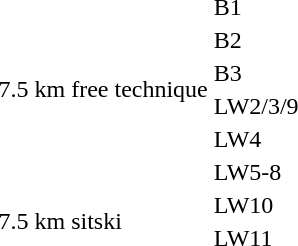<table>
<tr>
<td rowspan="6">7.5 km free technique</td>
<td>B1<br></td>
<td></td>
<td></td>
<td></td>
</tr>
<tr>
<td>B2<br></td>
<td></td>
<td></td>
<td></td>
</tr>
<tr>
<td>B3<br></td>
<td></td>
<td></td>
<td></td>
</tr>
<tr>
<td>LW2/3/9<br></td>
<td></td>
<td></td>
<td></td>
</tr>
<tr>
<td>LW4<br></td>
<td></td>
<td></td>
<td></td>
</tr>
<tr>
<td>LW5-8<br></td>
<td></td>
<td></td>
<td></td>
</tr>
<tr>
<td rowspan="2">7.5 km sitski</td>
<td>LW10<br></td>
<td></td>
<td></td>
<td></td>
</tr>
<tr>
<td>LW11<br></td>
<td></td>
<td></td>
<td></td>
</tr>
</table>
